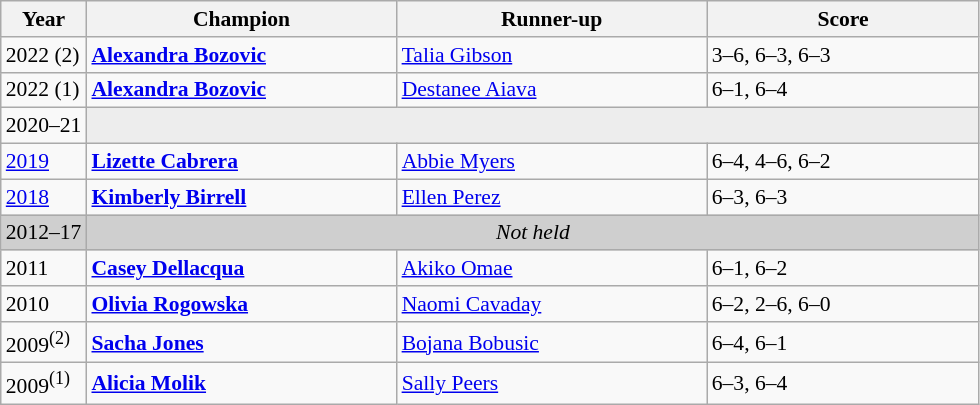<table class="wikitable" style="font-size:90%">
<tr>
<th>Year</th>
<th width="200">Champion</th>
<th width="200">Runner-up</th>
<th width="175">Score</th>
</tr>
<tr>
<td>2022 (2)</td>
<td> <strong><a href='#'>Alexandra Bozovic</a></strong></td>
<td> <a href='#'>Talia Gibson</a></td>
<td>3–6, 6–3, 6–3</td>
</tr>
<tr>
<td>2022 (1)</td>
<td> <strong><a href='#'>Alexandra Bozovic</a></strong></td>
<td> <a href='#'>Destanee Aiava</a></td>
<td>6–1, 6–4</td>
</tr>
<tr>
<td>2020–21</td>
<td colspan=3 bgcolor="#ededed"></td>
</tr>
<tr>
<td><a href='#'>2019</a></td>
<td> <strong><a href='#'>Lizette Cabrera</a></strong></td>
<td> <a href='#'>Abbie Myers</a></td>
<td>6–4, 4–6, 6–2</td>
</tr>
<tr>
<td><a href='#'>2018</a></td>
<td> <strong><a href='#'>Kimberly Birrell</a></strong></td>
<td> <a href='#'>Ellen Perez</a></td>
<td>6–3, 6–3</td>
</tr>
<tr>
<td style="background:#cfcfcf">2012–17</td>
<td colspan=3 align=center style="background:#cfcfcf"><em>Not held</em></td>
</tr>
<tr>
<td>2011</td>
<td> <strong><a href='#'>Casey Dellacqua</a></strong></td>
<td> <a href='#'>Akiko Omae</a></td>
<td>6–1, 6–2</td>
</tr>
<tr>
<td>2010</td>
<td> <strong><a href='#'>Olivia Rogowska</a></strong></td>
<td> <a href='#'>Naomi Cavaday</a></td>
<td>6–2, 2–6, 6–0</td>
</tr>
<tr>
<td>2009<sup>(2)</sup></td>
<td> <strong><a href='#'>Sacha Jones</a></strong></td>
<td> <a href='#'>Bojana Bobusic</a></td>
<td>6–4, 6–1</td>
</tr>
<tr>
<td>2009<sup>(1)</sup></td>
<td> <strong><a href='#'>Alicia Molik</a></strong></td>
<td> <a href='#'>Sally Peers</a></td>
<td>6–3, 6–4</td>
</tr>
</table>
